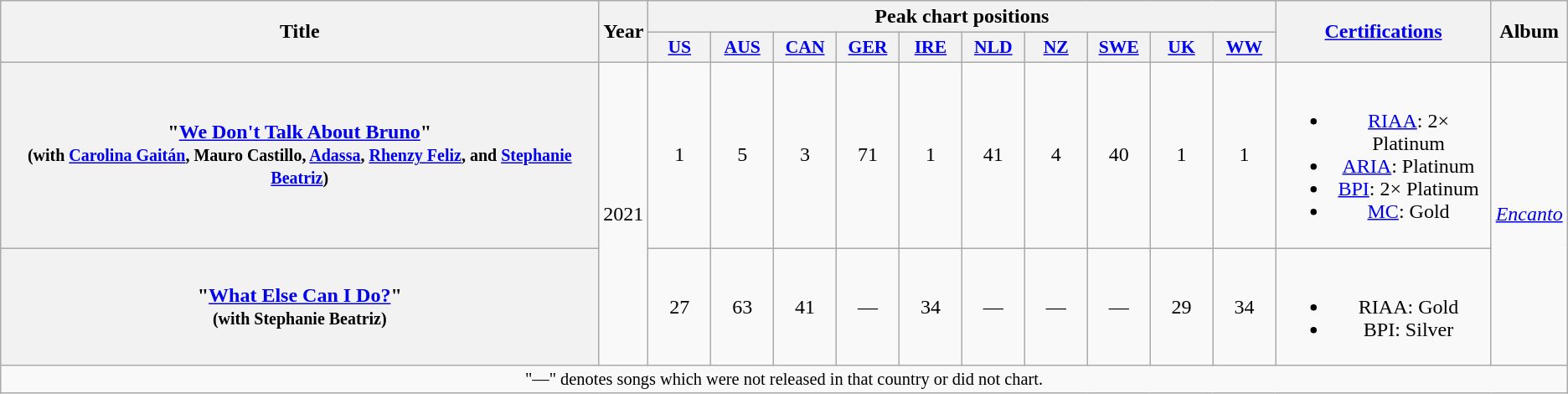<table class="wikitable plainrowheaders" style="text-align:center;">
<tr>
<th scope="col" rowspan="2">Title</th>
<th scope="col" rowspan="2">Year</th>
<th scope="col" colspan="10">Peak chart positions</th>
<th scope="col" rowspan="2"><a href='#'>Certifications</a></th>
<th scope="col" rowspan="2">Album</th>
</tr>
<tr>
<th scope="col" style="width:3em;font-size:90%;"><a href='#'>US</a><br></th>
<th scope="col" style="width:3em;font-size:90%;"><a href='#'>AUS</a><br></th>
<th scope="col" style="width:3em;font-size:90%;"><a href='#'>CAN</a><br></th>
<th scope="col" style="width:3em;font-size:90%;"><a href='#'>GER</a><br></th>
<th scope="col" style="width:3em;font-size:90%;"><a href='#'>IRE</a><br></th>
<th scope="col" style="width:3em;font-size:90%;"><a href='#'>NLD</a><br></th>
<th scope="col" style="width:3em;font-size:90%;"><a href='#'>NZ</a><br></th>
<th scope="col" style="width:3em;font-size:90%;"><a href='#'>SWE</a><br></th>
<th scope="col" style="width:3em;font-size:90%;"><a href='#'>UK</a><br></th>
<th scope="col" style="width:3em;font-size:90%;"><a href='#'>WW</a><br></th>
</tr>
<tr>
<th scope="row">"<a href='#'>We Don't Talk About Bruno</a>"<br><small>(with <a href='#'>Carolina Gaitán</a>, Mauro Castillo, <a href='#'>Adassa</a>, <a href='#'>Rhenzy Feliz</a>, and <a href='#'>Stephanie Beatriz</a>)</small></th>
<td rowspan="2">2021</td>
<td>1</td>
<td>5<br></td>
<td>3</td>
<td>71</td>
<td>1</td>
<td>41</td>
<td>4<br></td>
<td>40<br></td>
<td>1</td>
<td>1</td>
<td><br><ul><li><a href='#'>RIAA</a>: 2× Platinum</li><li><a href='#'>ARIA</a>: Platinum</li><li><a href='#'>BPI</a>: 2× Platinum</li><li><a href='#'>MC</a>: Gold</li></ul></td>
<td rowspan="2"><em><a href='#'>Encanto</a></em></td>
</tr>
<tr>
<th scope="row">"<a href='#'>What Else Can I Do?</a>"<br><small>(with Stephanie Beatriz)</small></th>
<td>27</td>
<td>63</td>
<td>41</td>
<td>—</td>
<td>34</td>
<td>—</td>
<td>—</td>
<td>—</td>
<td>29</td>
<td>34</td>
<td><br><ul><li>RIAA: Gold</li><li>BPI: Silver</li></ul></td>
</tr>
<tr>
<td colspan="14" style="font-size:85%;">"—" denotes songs which were not released in that country or did not chart.</td>
</tr>
</table>
